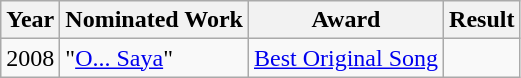<table class="wikitable">
<tr>
<th>Year</th>
<th>Nominated Work</th>
<th>Award</th>
<th>Result</th>
</tr>
<tr>
<td>2008</td>
<td>"<a href='#'>O... Saya</a>"</td>
<td><a href='#'>Best Original Song</a></td>
<td></td>
</tr>
</table>
